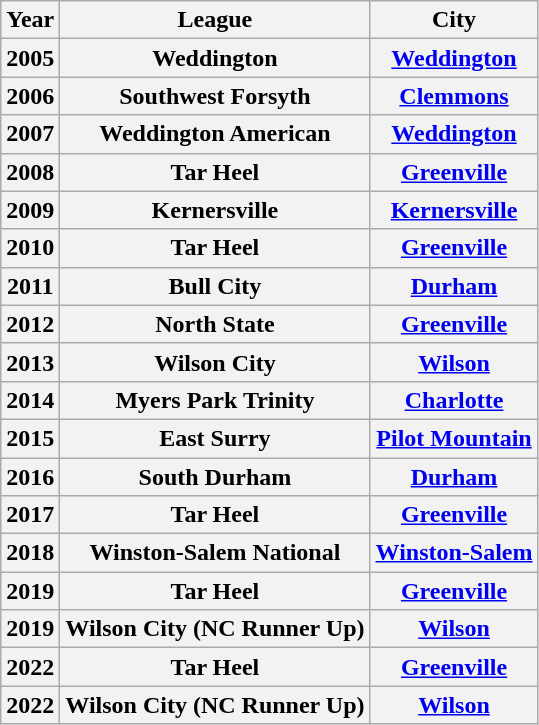<table class="wikitable">
<tr>
<th>Year</th>
<th>League</th>
<th>City</th>
</tr>
<tr>
<th>2005</th>
<th>Weddington</th>
<th><a href='#'>Weddington</a></th>
</tr>
<tr>
<th>2006</th>
<th>Southwest Forsyth</th>
<th><a href='#'>Clemmons</a></th>
</tr>
<tr>
<th>2007</th>
<th>Weddington American</th>
<th><a href='#'>Weddington</a></th>
</tr>
<tr>
<th>2008</th>
<th>Tar Heel</th>
<th><a href='#'>Greenville</a></th>
</tr>
<tr>
<th>2009</th>
<th>Kernersville</th>
<th><a href='#'>Kernersville</a></th>
</tr>
<tr>
<th>2010</th>
<th>Tar Heel</th>
<th><a href='#'>Greenville</a></th>
</tr>
<tr>
<th>2011</th>
<th>Bull City</th>
<th><a href='#'>Durham</a></th>
</tr>
<tr>
<th>2012</th>
<th>North State</th>
<th><a href='#'>Greenville</a></th>
</tr>
<tr>
<th>2013</th>
<th>Wilson City</th>
<th><a href='#'>Wilson</a></th>
</tr>
<tr>
<th>2014</th>
<th>Myers Park Trinity</th>
<th><a href='#'>Charlotte</a></th>
</tr>
<tr>
<th>2015</th>
<th>East Surry</th>
<th><a href='#'>Pilot Mountain</a></th>
</tr>
<tr>
<th>2016</th>
<th>South Durham</th>
<th><a href='#'>Durham</a></th>
</tr>
<tr>
<th>2017</th>
<th>Tar Heel</th>
<th><a href='#'>Greenville</a></th>
</tr>
<tr>
<th>2018</th>
<th>Winston-Salem National</th>
<th><a href='#'>Winston-Salem</a></th>
</tr>
<tr>
<th>2019</th>
<th>Tar Heel</th>
<th><a href='#'>Greenville</a></th>
</tr>
<tr>
<th>2019</th>
<th>Wilson City (NC Runner Up)</th>
<th><a href='#'>Wilson</a></th>
</tr>
<tr>
<th>2022</th>
<th>Tar Heel</th>
<th><a href='#'>Greenville</a></th>
</tr>
<tr>
<th>2022</th>
<th>Wilson City (NC Runner Up)</th>
<th><a href='#'>Wilson</a></th>
</tr>
</table>
